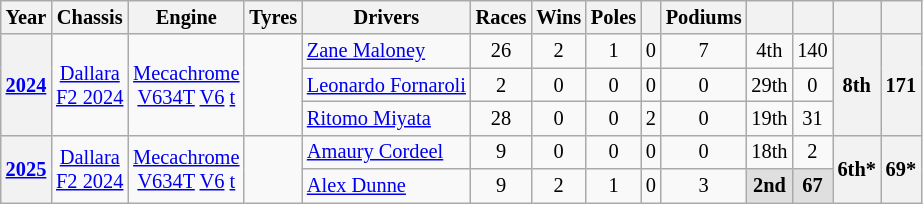<table class="wikitable" style="text-align:center; font-size:85%">
<tr>
<th>Year</th>
<th>Chassis</th>
<th>Engine</th>
<th>Tyres</th>
<th>Drivers</th>
<th>Races</th>
<th>Wins</th>
<th>Poles</th>
<th></th>
<th>Podiums</th>
<th></th>
<th></th>
<th></th>
<th></th>
</tr>
<tr>
<th rowspan="3"><a href='#'>2024</a></th>
<td rowspan="3"><a href='#'>Dallara</a><br><a href='#'>F2 2024</a></td>
<td rowspan="3"><a href='#'>Mecachrome</a><br><a href='#'>V634T</a> <a href='#'>V6</a> <a href='#'>t</a></td>
<td rowspan="3"></td>
<td align=left> <a href='#'>Zane Maloney</a></td>
<td>26</td>
<td>2</td>
<td>1</td>
<td>0</td>
<td>7</td>
<td style="background:#;">4th</td>
<td style="background:#;">140</td>
<th rowspan="3" style="background:#;">8th</th>
<th rowspan="3" style="background:#;">171</th>
</tr>
<tr>
<td align=left> <a href='#'>Leonardo Fornaroli</a></td>
<td>2</td>
<td>0</td>
<td>0</td>
<td>0</td>
<td>0</td>
<td>29th</td>
<td>0</td>
</tr>
<tr>
<td align=left> <a href='#'>Ritomo Miyata</a></td>
<td>28</td>
<td>0</td>
<td>0</td>
<td>2</td>
<td>0</td>
<td style="background:#;">19th</td>
<td style="background:#;">31</td>
</tr>
<tr>
<th rowspan="2"><a href='#'>2025</a></th>
<td rowspan=2><a href='#'>Dallara</a><br><a href='#'>F2 2024</a></td>
<td rowspan=2><a href='#'>Mecachrome</a><br><a href='#'>V634T</a> <a href='#'>V6</a> <a href='#'>t</a></td>
<td rowspan=2></td>
<td align=left> <a href='#'>Amaury Cordeel</a></td>
<td>9</td>
<td>0</td>
<td>0</td>
<td>0</td>
<td>0</td>
<td style="background:#;">18th</td>
<td style="background:#;">2</td>
<th rowspan="2" style="background:#;">6th*</th>
<th rowspan="2" style="background:#;">69*</th>
</tr>
<tr>
<td align=left> <a href='#'>Alex Dunne</a></td>
<td>9</td>
<td>2</td>
<td>1</td>
<td>0</td>
<td>3</td>
<td style="background:#DFDFDF;"><strong>2nd</strong></td>
<td style="background:#DFDFDF;"><strong>67</strong></td>
</tr>
</table>
